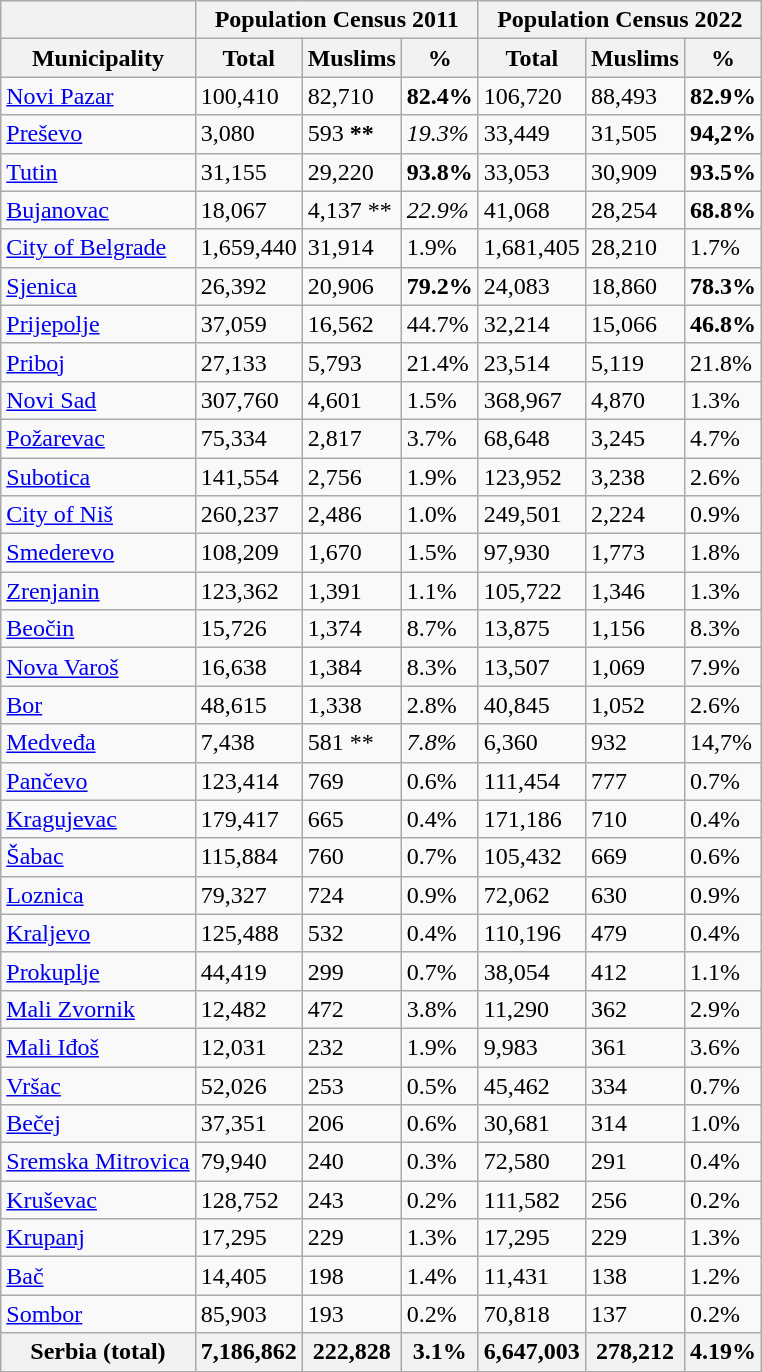<table class="wikitable sortable">
<tr>
<th></th>
<th colspan="3">Population Census 2011</th>
<th colspan="3">Population Census 2022</th>
</tr>
<tr>
<th>Municipality</th>
<th>Total</th>
<th>Muslims </th>
<th>%</th>
<th>Total</th>
<th>Muslims</th>
<th>%</th>
</tr>
<tr>
<td><a href='#'>Novi Pazar</a></td>
<td>100,410</td>
<td>82,710</td>
<td><strong>82.4%</strong></td>
<td>106,720</td>
<td>88,493</td>
<td><strong>82.9%</strong></td>
</tr>
<tr>
<td><a href='#'>Preševo</a></td>
<td>3,080</td>
<td>593 <strong>**</strong></td>
<td><em>19.3%</em></td>
<td>33,449</td>
<td>31,505</td>
<td><strong>94,2%</strong></td>
</tr>
<tr>
<td><a href='#'>Tutin</a></td>
<td>31,155</td>
<td>29,220</td>
<td><strong>93.8%</strong></td>
<td>33,053</td>
<td>30,909</td>
<td><strong>93.5%</strong></td>
</tr>
<tr>
<td><a href='#'>Bujanovac</a></td>
<td>18,067</td>
<td>4,137 **</td>
<td><em>22.9%</em></td>
<td>41,068</td>
<td>28,254</td>
<td><strong>68.8%</strong></td>
</tr>
<tr>
<td><a href='#'>City of Belgrade</a></td>
<td>1,659,440</td>
<td>31,914</td>
<td>1.9%</td>
<td>1,681,405</td>
<td>28,210</td>
<td>1.7%</td>
</tr>
<tr>
<td><a href='#'>Sjenica</a></td>
<td>26,392</td>
<td>20,906</td>
<td><strong>79.2%</strong></td>
<td>24,083</td>
<td>18,860</td>
<td><strong>78.3%</strong></td>
</tr>
<tr>
<td><a href='#'>Prijepolje</a></td>
<td>37,059</td>
<td>16,562</td>
<td>44.7%</td>
<td>32,214</td>
<td>15,066</td>
<td><strong>46.8%</strong></td>
</tr>
<tr>
<td><a href='#'>Priboj</a></td>
<td>27,133</td>
<td>5,793</td>
<td>21.4%</td>
<td>23,514</td>
<td>5,119</td>
<td>21.8%</td>
</tr>
<tr>
<td><a href='#'>Novi Sad</a></td>
<td>307,760</td>
<td>4,601</td>
<td>1.5%</td>
<td>368,967</td>
<td>4,870</td>
<td>1.3%</td>
</tr>
<tr>
<td><a href='#'>Požarevac</a></td>
<td>75,334</td>
<td>2,817</td>
<td>3.7%</td>
<td>68,648</td>
<td>3,245</td>
<td>4.7%</td>
</tr>
<tr>
<td><a href='#'>Subotica</a></td>
<td>141,554</td>
<td>2,756</td>
<td>1.9%</td>
<td>123,952</td>
<td>3,238</td>
<td>2.6%</td>
</tr>
<tr>
<td><a href='#'>City of Niš</a></td>
<td>260,237</td>
<td>2,486</td>
<td>1.0%</td>
<td>249,501</td>
<td>2,224</td>
<td>0.9%</td>
</tr>
<tr>
<td><a href='#'>Smederevo</a></td>
<td>108,209</td>
<td>1,670</td>
<td>1.5%</td>
<td>97,930</td>
<td>1,773</td>
<td>1.8%</td>
</tr>
<tr>
<td><a href='#'>Zrenjanin</a></td>
<td>123,362</td>
<td>1,391</td>
<td>1.1%</td>
<td>105,722</td>
<td>1,346</td>
<td>1.3%</td>
</tr>
<tr>
<td><a href='#'>Beočin</a></td>
<td>15,726</td>
<td>1,374</td>
<td>8.7%</td>
<td>13,875</td>
<td>1,156</td>
<td>8.3%</td>
</tr>
<tr>
<td><a href='#'>Nova Varoš</a></td>
<td>16,638</td>
<td>1,384</td>
<td>8.3%</td>
<td>13,507</td>
<td>1,069</td>
<td>7.9%</td>
</tr>
<tr>
<td><a href='#'>Bor</a></td>
<td>48,615</td>
<td>1,338</td>
<td>2.8%</td>
<td>40,845</td>
<td>1,052</td>
<td>2.6%</td>
</tr>
<tr>
<td><a href='#'>Medveđa</a></td>
<td>7,438</td>
<td>581 **</td>
<td><em>7.8%</em></td>
<td>6,360</td>
<td>932</td>
<td>14,7%</td>
</tr>
<tr>
<td><a href='#'>Pančevo</a></td>
<td>123,414</td>
<td>769</td>
<td>0.6%</td>
<td>111,454</td>
<td>777</td>
<td>0.7%</td>
</tr>
<tr>
<td><a href='#'>Kragujevac</a></td>
<td>179,417</td>
<td>665</td>
<td>0.4%</td>
<td>171,186</td>
<td>710</td>
<td>0.4%</td>
</tr>
<tr>
<td><a href='#'>Šabac</a></td>
<td>115,884</td>
<td>760</td>
<td>0.7%</td>
<td>105,432</td>
<td>669</td>
<td>0.6%</td>
</tr>
<tr>
<td><a href='#'>Loznica</a></td>
<td>79,327</td>
<td>724</td>
<td>0.9%</td>
<td>72,062</td>
<td>630</td>
<td>0.9%</td>
</tr>
<tr>
<td><a href='#'>Kraljevo</a></td>
<td>125,488</td>
<td>532</td>
<td>0.4%</td>
<td>110,196</td>
<td>479</td>
<td>0.4%</td>
</tr>
<tr>
<td><a href='#'>Prokuplje</a></td>
<td>44,419</td>
<td>299</td>
<td>0.7%</td>
<td>38,054</td>
<td>412</td>
<td>1.1%</td>
</tr>
<tr>
<td><a href='#'>Mali Zvornik</a></td>
<td>12,482</td>
<td>472</td>
<td>3.8%</td>
<td>11,290</td>
<td>362</td>
<td>2.9%</td>
</tr>
<tr>
<td><a href='#'>Mali Iđoš</a></td>
<td>12,031</td>
<td>232</td>
<td>1.9%</td>
<td>9,983</td>
<td>361</td>
<td>3.6%</td>
</tr>
<tr>
<td><a href='#'>Vršac</a></td>
<td>52,026</td>
<td>253</td>
<td>0.5%</td>
<td>45,462</td>
<td>334</td>
<td>0.7%</td>
</tr>
<tr>
<td><a href='#'>Bečej</a></td>
<td>37,351</td>
<td>206</td>
<td>0.6%</td>
<td>30,681</td>
<td>314</td>
<td>1.0%</td>
</tr>
<tr>
<td><a href='#'>Sremska Mitrovica</a></td>
<td>79,940</td>
<td>240</td>
<td>0.3%</td>
<td>72,580</td>
<td>291</td>
<td>0.4%</td>
</tr>
<tr>
<td><a href='#'>Kruševac</a></td>
<td>128,752</td>
<td>243</td>
<td>0.2%</td>
<td>111,582</td>
<td>256</td>
<td>0.2%</td>
</tr>
<tr>
<td><a href='#'>Krupanj</a></td>
<td>17,295</td>
<td>229</td>
<td>1.3%</td>
<td>17,295</td>
<td>229</td>
<td>1.3%</td>
</tr>
<tr>
<td><a href='#'>Bač</a></td>
<td>14,405</td>
<td>198</td>
<td>1.4%</td>
<td>11,431</td>
<td>138</td>
<td>1.2%</td>
</tr>
<tr>
<td><a href='#'>Sombor</a></td>
<td>85,903</td>
<td>193</td>
<td>0.2%</td>
<td>70,818</td>
<td>137</td>
<td>0.2%</td>
</tr>
<tr>
<th>Serbia (total)</th>
<th>7,186,862</th>
<th>222,828</th>
<th>3.1%</th>
<th>6,647,003</th>
<th>278,212</th>
<th>4.19%</th>
</tr>
</table>
